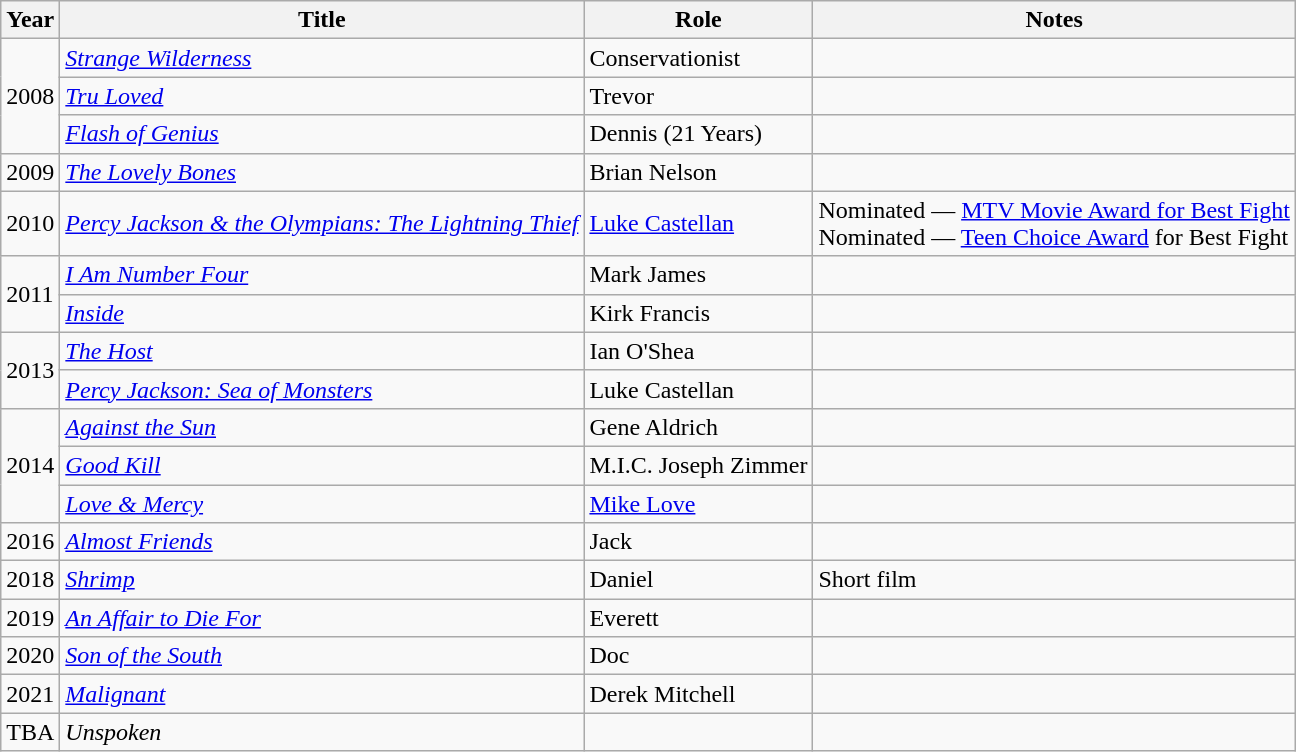<table class="wikitable sortable">
<tr>
<th>Year</th>
<th>Title</th>
<th>Role</th>
<th>Notes</th>
</tr>
<tr>
<td rowspan=3>2008</td>
<td><em><a href='#'>Strange Wilderness</a></em></td>
<td>Conservationist</td>
<td></td>
</tr>
<tr>
<td><em><a href='#'>Tru Loved</a></em></td>
<td>Trevor</td>
<td></td>
</tr>
<tr>
<td><em><a href='#'>Flash of Genius</a></em></td>
<td>Dennis (21 Years)</td>
<td></td>
</tr>
<tr>
<td>2009</td>
<td><em><a href='#'>The Lovely Bones</a></em></td>
<td>Brian Nelson</td>
<td></td>
</tr>
<tr>
<td>2010</td>
<td><em><a href='#'>Percy Jackson & the Olympians: The Lightning Thief</a></em></td>
<td><a href='#'>Luke Castellan</a></td>
<td>Nominated — <a href='#'>MTV Movie Award for Best Fight</a><br>Nominated — <a href='#'>Teen Choice Award</a> for Best Fight</td>
</tr>
<tr>
<td rowspan=2>2011</td>
<td><em><a href='#'>I Am Number Four</a></em></td>
<td>Mark James</td>
<td></td>
</tr>
<tr>
<td><em><a href='#'>Inside</a></em></td>
<td>Kirk Francis</td>
<td></td>
</tr>
<tr>
<td rowspan=2>2013</td>
<td><em><a href='#'>The Host</a></em></td>
<td>Ian O'Shea</td>
<td></td>
</tr>
<tr>
<td><em><a href='#'>Percy Jackson: Sea of Monsters</a></em></td>
<td>Luke Castellan</td>
<td></td>
</tr>
<tr>
<td rowspan=3>2014</td>
<td><em><a href='#'>Against the Sun</a></em></td>
<td>Gene Aldrich</td>
<td></td>
</tr>
<tr>
<td><em><a href='#'>Good Kill</a></em></td>
<td>M.I.C. Joseph Zimmer</td>
<td></td>
</tr>
<tr>
<td><em><a href='#'>Love & Mercy</a></em></td>
<td><a href='#'>Mike Love</a></td>
<td></td>
</tr>
<tr>
<td>2016</td>
<td><em><a href='#'>Almost Friends</a></em></td>
<td>Jack</td>
<td></td>
</tr>
<tr>
<td>2018</td>
<td><em><a href='#'>Shrimp</a></em></td>
<td>Daniel</td>
<td>Short film</td>
</tr>
<tr>
<td>2019</td>
<td><em><a href='#'>An Affair to Die For</a></em></td>
<td>Everett</td>
<td></td>
</tr>
<tr>
<td>2020</td>
<td><em><a href='#'>Son of the South</a></em></td>
<td>Doc</td>
<td></td>
</tr>
<tr>
<td>2021</td>
<td><em><a href='#'>Malignant</a></em></td>
<td>Derek Mitchell</td>
<td></td>
</tr>
<tr>
<td>TBA</td>
<td><em>Unspoken</em></td>
<td></td>
<td></td>
</tr>
</table>
